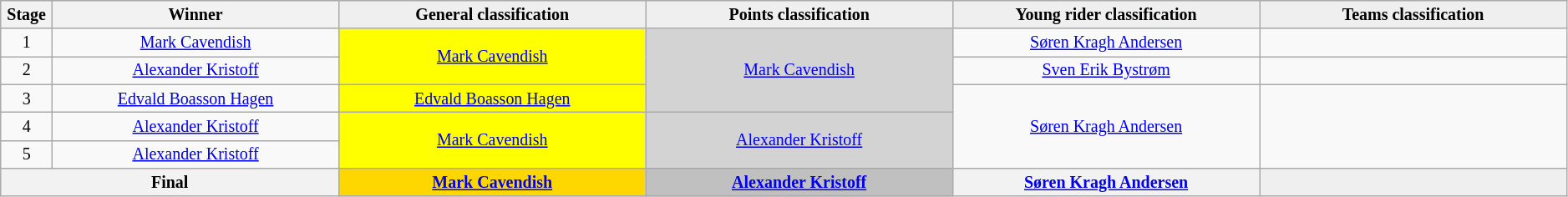<table class="wikitable" style="text-align: center; font-size:smaller;">
<tr style="background-color: #efefef;">
<th width="1%">Stage</th>
<th width="14%">Winner</th>
<th style="background:#EFEFEF;" width="15%">General classification<br></th>
<th style="background:#EFEFEF;" width="15%">Points classification<br></th>
<th style="background:#EFEFEF"  width="15%">Young rider classification<br></th>
<th style="background:#EFEFEF;" width="15%">Teams classification</th>
</tr>
<tr>
<td>1</td>
<td><a href='#'>Mark Cavendish</a></td>
<td style="background:yellow;" rowspan=2><a href='#'>Mark Cavendish</a></td>
<td style="background:lightgrey;" rowspan=3><a href='#'>Mark Cavendish</a></td>
<td style="background:offwhite;"><a href='#'>Søren Kragh Andersen</a></td>
<td></td>
</tr>
<tr>
<td>2</td>
<td><a href='#'>Alexander Kristoff</a></td>
<td style="background:offwhite;"><a href='#'>Sven Erik Bystrøm</a></td>
<td rowspan=1></td>
</tr>
<tr>
<td>3</td>
<td><a href='#'>Edvald Boasson Hagen</a></td>
<td style="background:yellow;"><a href='#'>Edvald Boasson Hagen</a></td>
<td style="background:offwhite;" rowspan=3><a href='#'>Søren Kragh Andersen</a></td>
<td rowspan =3></td>
</tr>
<tr>
<td>4</td>
<td><a href='#'>Alexander Kristoff</a></td>
<td style="background:yellow;" rowspan=2><a href='#'>Mark Cavendish</a></td>
<td style="background:lightgrey;" rowspan=2><a href='#'>Alexander Kristoff</a></td>
</tr>
<tr>
<td>5</td>
<td><a href='#'>Alexander Kristoff</a></td>
</tr>
<tr>
<th colspan=2><strong>Final</strong></th>
<th style="background:gold;"><a href='#'>Mark Cavendish</a></th>
<th style="background:silver;"><a href='#'>Alexander Kristoff</a></th>
<th style="background:offwhite;"><a href='#'>Søren Kragh Andersen</a></th>
<th style="background:#EFEFEF;"></th>
</tr>
</table>
